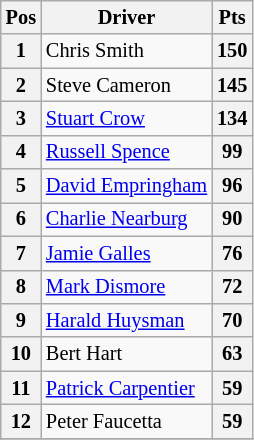<table class="wikitable" style="font-size: 85%;; text-align:center;">
<tr valign="top">
<th valign="middle">Pos</th>
<th valign="middle">Driver</th>
<th valign="middle">Pts</th>
</tr>
<tr>
<th>1</th>
<td align="left"> Chris Smith</td>
<th>150</th>
</tr>
<tr>
<th>2</th>
<td align="left"> Steve Cameron</td>
<th>145</th>
</tr>
<tr>
<th>3</th>
<td align="left"> <a href='#'>Stuart Crow</a></td>
<th>134</th>
</tr>
<tr>
<th>4</th>
<td align="left"> <a href='#'>Russell Spence</a></td>
<th>99</th>
</tr>
<tr>
<th>5</th>
<td align="left"> <a href='#'>David Empringham</a></td>
<th>96</th>
</tr>
<tr>
<th>6</th>
<td align="left"> <a href='#'>Charlie Nearburg</a></td>
<th>90</th>
</tr>
<tr>
<th>7</th>
<td align="left"> <a href='#'>Jamie Galles</a></td>
<th>76</th>
</tr>
<tr>
<th>8</th>
<td align="left"> <a href='#'>Mark Dismore</a></td>
<th>72</th>
</tr>
<tr>
<th>9</th>
<td align="left"> <a href='#'>Harald Huysman</a></td>
<th>70</th>
</tr>
<tr>
<th>10</th>
<td align="left"> Bert Hart</td>
<th>63</th>
</tr>
<tr>
<th>11</th>
<td align="left"> <a href='#'>Patrick Carpentier</a></td>
<th>59</th>
</tr>
<tr>
<th>12</th>
<td align="left"> Peter Faucetta</td>
<th>59</th>
</tr>
<tr>
</tr>
</table>
